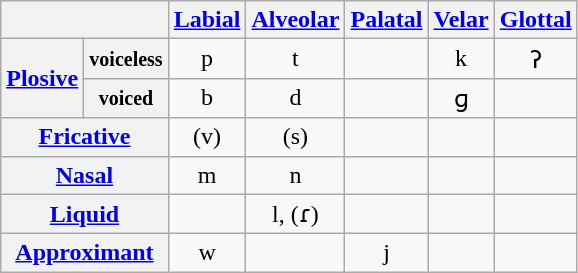<table class="wikitable" style="text-align:center">
<tr>
<th colspan="2"></th>
<th><a href='#'>Labial</a></th>
<th><a href='#'>Alveolar</a></th>
<th><a href='#'>Palatal</a></th>
<th><a href='#'>Velar</a></th>
<th><a href='#'>Glottal</a></th>
</tr>
<tr>
<th rowspan="2"><a href='#'>Plosive</a></th>
<th><small>voiceless</small></th>
<td>p</td>
<td>t</td>
<td></td>
<td>k</td>
<td>ʔ</td>
</tr>
<tr>
<th><small>voiced</small></th>
<td>b</td>
<td>d</td>
<td></td>
<td>ɡ</td>
<td></td>
</tr>
<tr>
<th colspan="2"><a href='#'>Fricative</a></th>
<td>(v)</td>
<td>(s)</td>
<td></td>
<td></td>
<td></td>
</tr>
<tr>
<th colspan="2"><a href='#'>Nasal</a></th>
<td>m</td>
<td>n</td>
<td></td>
<td></td>
<td></td>
</tr>
<tr>
<th colspan="2"><a href='#'>Liquid</a></th>
<td></td>
<td>l, (ɾ)</td>
<td></td>
<td></td>
<td></td>
</tr>
<tr>
<th colspan="2"><a href='#'>Approximant</a></th>
<td>w</td>
<td></td>
<td>j</td>
<td></td>
<td></td>
</tr>
</table>
